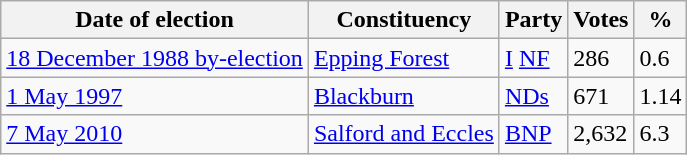<table class="wikitable">
<tr>
<th>Date of election</th>
<th>Constituency</th>
<th>Party</th>
<th>Votes</th>
<th>%</th>
</tr>
<tr>
<td><a href='#'>18 December 1988 by-election</a></td>
<td><a href='#'>Epping Forest</a></td>
<td><a href='#'>I</a> <a href='#'>NF</a></td>
<td>286</td>
<td>0.6</td>
</tr>
<tr>
<td><a href='#'>1 May 1997</a></td>
<td><a href='#'>Blackburn</a></td>
<td><a href='#'>NDs</a></td>
<td>671</td>
<td>1.14</td>
</tr>
<tr>
<td><a href='#'>7 May 2010</a></td>
<td><a href='#'>Salford and Eccles</a></td>
<td><a href='#'>BNP</a></td>
<td>2,632</td>
<td>6.3</td>
</tr>
</table>
